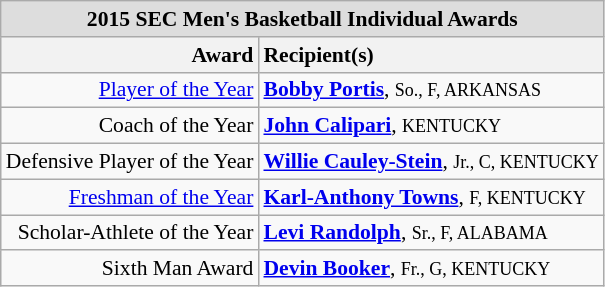<table class="wikitable" style="white-space:nowrap; font-size:90%;">
<tr>
<td colspan="7" style="text-align:center; background:#ddd;"><strong>2015 SEC Men's Basketball Individual Awards</strong></td>
</tr>
<tr>
<th style="text-align:right;">Award</th>
<th style="text-align:left;">Recipient(s)</th>
</tr>
<tr>
<td style="text-align:right;"><a href='#'>Player of the Year</a></td>
<td style="text-align:left;"><strong><a href='#'>Bobby Portis</a></strong>, <small>So., F, ARKANSAS</small><br></td>
</tr>
<tr>
<td style="text-align:right;">Coach of the Year</td>
<td style="text-align:left;"><strong><a href='#'>John Calipari</a></strong>, <small>KENTUCKY</small><br></td>
</tr>
<tr>
<td style="text-align:right;">Defensive Player of the Year</td>
<td style="text-align:left;"><strong><a href='#'>Willie Cauley-Stein</a></strong>, <small>Jr., C, KENTUCKY</small><br></td>
</tr>
<tr>
<td style="text-align:right;"><a href='#'>Freshman of the Year</a></td>
<td style="text-align:left;"><strong><a href='#'>Karl-Anthony Towns</a></strong>, <small>F, KENTUCKY</small><br></td>
</tr>
<tr>
<td style="text-align:right;">Scholar-Athlete of the Year</td>
<td style="text-align:left;"><strong><a href='#'>Levi Randolph</a></strong>, <small>Sr., F, ALABAMA</small><br></td>
</tr>
<tr>
<td style="text-align:right;">Sixth Man Award</td>
<td style="text-align:left;"><strong><a href='#'>Devin Booker</a></strong>, <small>Fr., G, KENTUCKY</small><br></td>
</tr>
</table>
